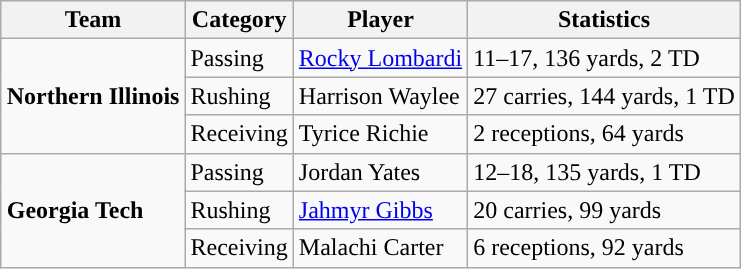<table class="wikitable" style="float: right;">
<tr>
<th>Team</th>
<th>Category</th>
<th>Player</th>
<th>Statistics</th>
</tr>
<tr>
<td rowspan=3><strong>Northern Illinois</strong></td>
<td>Passing</td>
<td><a href='#'>Rocky Lombardi</a></td>
<td>11–17, 136 yards, 2 TD</td>
</tr>
<tr>
<td>Rushing</td>
<td>Harrison Waylee</td>
<td>27 carries, 144 yards, 1 TD</td>
</tr>
<tr>
<td>Receiving</td>
<td>Tyrice Richie</td>
<td>2 receptions, 64 yards</td>
</tr>
<tr>
<td rowspan=3><strong>Georgia Tech</strong></td>
<td>Passing</td>
<td>Jordan Yates</td>
<td>12–18, 135 yards, 1 TD</td>
</tr>
<tr>
<td>Rushing</td>
<td><a href='#'>Jahmyr Gibbs</a></td>
<td>20 carries, 99 yards</td>
</tr>
<tr>
<td>Receiving</td>
<td>Malachi Carter</td>
<td>6 receptions, 92 yards</td>
</tr>
</table>
